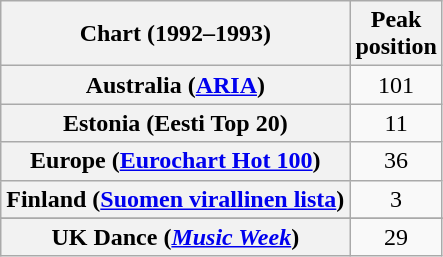<table class="wikitable sortable plainrowheaders" style="text-align:center">
<tr>
<th>Chart (1992–1993)</th>
<th>Peak<br>position</th>
</tr>
<tr>
<th scope="row">Australia (<a href='#'>ARIA</a>)</th>
<td>101</td>
</tr>
<tr>
<th scope="row">Estonia (Eesti Top 20)</th>
<td>11</td>
</tr>
<tr>
<th scope="row">Europe (<a href='#'>Eurochart Hot 100</a>)</th>
<td>36</td>
</tr>
<tr>
<th scope="row">Finland (<a href='#'>Suomen virallinen lista</a>)</th>
<td>3</td>
</tr>
<tr>
</tr>
<tr>
</tr>
<tr>
</tr>
<tr>
<th scope="row">UK Dance (<em><a href='#'>Music Week</a></em>)</th>
<td>29</td>
</tr>
</table>
